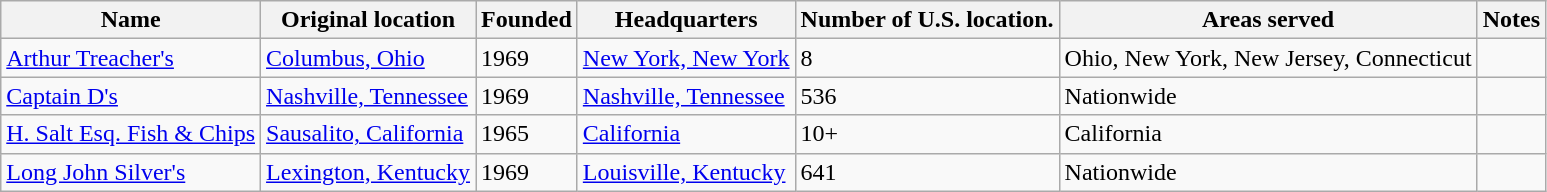<table class="wikitable sortable">
<tr>
<th>Name</th>
<th>Original location</th>
<th>Founded</th>
<th>Headquarters</th>
<th data-sort-type="number">Number of U.S. location.</th>
<th>Areas served</th>
<th>Notes</th>
</tr>
<tr>
<td><a href='#'>Arthur Treacher's</a></td>
<td><a href='#'>Columbus, Ohio</a></td>
<td>1969</td>
<td><a href='#'>New York, New York</a></td>
<td>8</td>
<td>Ohio, New York, New Jersey, Connecticut</td>
<td></td>
</tr>
<tr>
<td><a href='#'>Captain D's</a></td>
<td><a href='#'>Nashville, Tennessee</a></td>
<td>1969</td>
<td><a href='#'>Nashville, Tennessee</a></td>
<td>536</td>
<td>Nationwide</td>
<td></td>
</tr>
<tr>
<td><a href='#'>H. Salt Esq. Fish & Chips</a></td>
<td><a href='#'>Sausalito, California</a></td>
<td>1965</td>
<td><a href='#'>California</a></td>
<td>10+</td>
<td>California</td>
<td></td>
</tr>
<tr>
<td><a href='#'>Long John Silver's</a></td>
<td><a href='#'>Lexington, Kentucky</a></td>
<td>1969</td>
<td><a href='#'>Louisville, Kentucky</a></td>
<td>641</td>
<td>Nationwide</td>
<td></td>
</tr>
</table>
